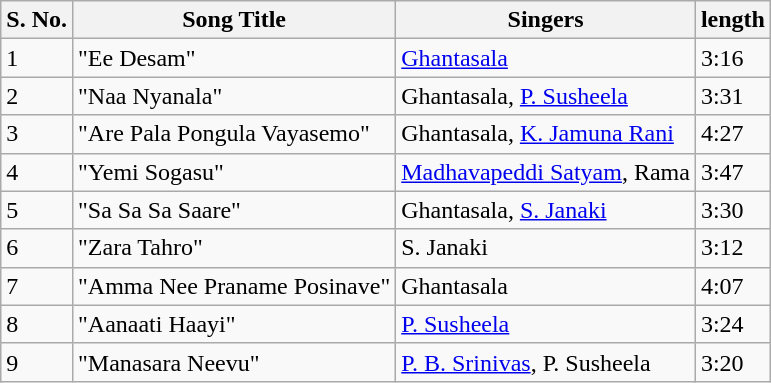<table class="wikitable">
<tr>
<th>S. No.</th>
<th>Song Title</th>
<th>Singers</th>
<th>length</th>
</tr>
<tr>
<td>1</td>
<td>"Ee Desam"</td>
<td><a href='#'>Ghantasala</a></td>
<td>3:16</td>
</tr>
<tr>
<td>2</td>
<td>"Naa Nyanala"</td>
<td>Ghantasala, <a href='#'>P. Susheela</a></td>
<td>3:31</td>
</tr>
<tr>
<td>3</td>
<td>"Are Pala Pongula Vayasemo"</td>
<td>Ghantasala, <a href='#'>K. Jamuna Rani</a></td>
<td>4:27</td>
</tr>
<tr>
<td>4</td>
<td>"Yemi Sogasu"</td>
<td><a href='#'>Madhavapeddi Satyam</a>, Rama</td>
<td>3:47</td>
</tr>
<tr>
<td>5</td>
<td>"Sa Sa Sa Saare"</td>
<td>Ghantasala, <a href='#'>S. Janaki</a></td>
<td>3:30</td>
</tr>
<tr>
<td>6</td>
<td>"Zara Tahro"</td>
<td>S. Janaki</td>
<td>3:12</td>
</tr>
<tr>
<td>7</td>
<td>"Amma Nee Praname Posinave"</td>
<td>Ghantasala</td>
<td>4:07</td>
</tr>
<tr>
<td>8</td>
<td>"Aanaati Haayi"</td>
<td><a href='#'>P. Susheela</a></td>
<td>3:24</td>
</tr>
<tr>
<td>9</td>
<td>"Manasara Neevu"</td>
<td><a href='#'>P. B. Srinivas</a>, P. Susheela</td>
<td>3:20</td>
</tr>
</table>
